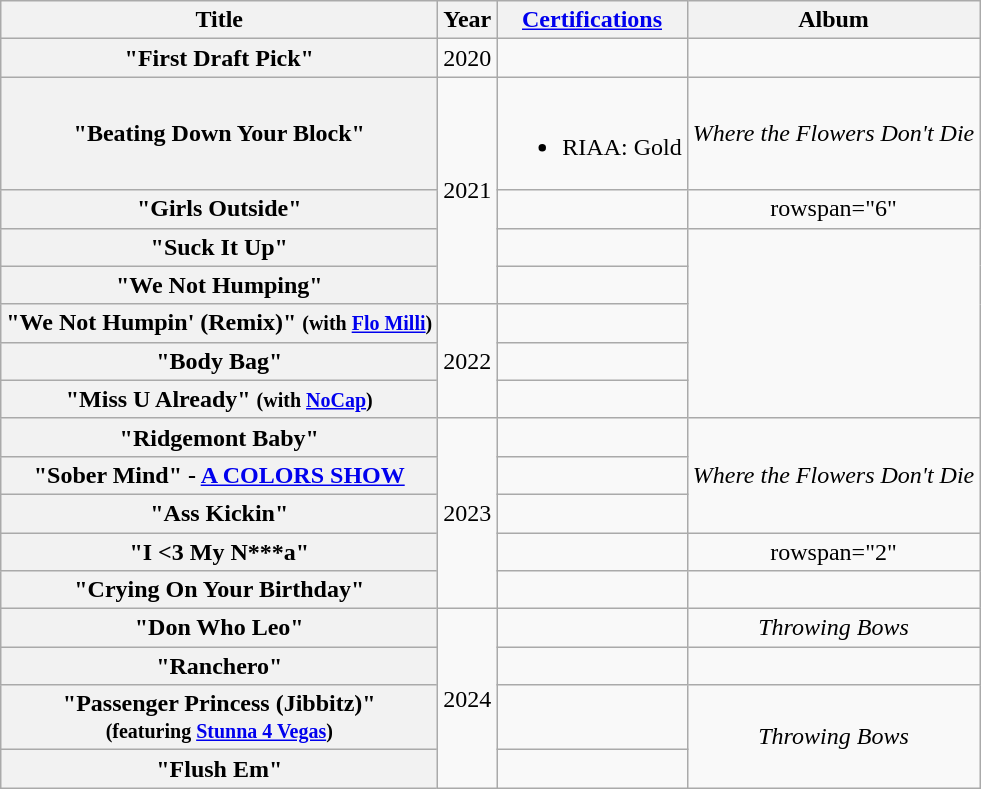<table class="wikitable plainrowheaders" style="text-align:center;">
<tr>
<th scope="col">Title</th>
<th scope="col">Year</th>
<th><a href='#'>Certifications</a></th>
<th scope="col">Album</th>
</tr>
<tr>
<th scope="row">"First Draft Pick"</th>
<td>2020</td>
<td></td>
<td></td>
</tr>
<tr>
<th scope="row">"Beating Down Your Block"</th>
<td rowspan="4">2021</td>
<td><br><ul><li>RIAA: Gold</li></ul></td>
<td><em>Where the Flowers Don't Die</em></td>
</tr>
<tr>
<th scope="row">"Girls Outside"</th>
<td></td>
<td>rowspan="6" </td>
</tr>
<tr>
<th scope="row">"Suck It Up"</th>
<td></td>
</tr>
<tr>
<th scope="row">"We Not Humping"</th>
<td></td>
</tr>
<tr>
<th scope="row">"We Not Humpin' (Remix)" <small>(with <a href='#'>Flo Milli</a>)</small></th>
<td rowspan="3">2022</td>
<td></td>
</tr>
<tr>
<th scope="row">"Body Bag"</th>
<td></td>
</tr>
<tr>
<th scope="row">"Miss U Already" <small>(with <a href='#'>NoCap</a>)</small></th>
<td></td>
</tr>
<tr>
<th scope="row">"Ridgemont Baby"</th>
<td rowspan="5">2023</td>
<td></td>
<td rowspan="3"><em>Where the Flowers Don't Die</em></td>
</tr>
<tr>
<th scope="row">"Sober Mind" - <a href='#'>A COLORS SHOW</a></th>
<td></td>
</tr>
<tr>
<th scope="row">"Ass Kickin"</th>
<td></td>
</tr>
<tr>
<th scope="row">"I <3 My N***a"</th>
<td></td>
<td>rowspan="2" </td>
</tr>
<tr>
<th scope="row">"Crying On Your Birthday"</th>
<td></td>
</tr>
<tr>
<th scope="row">"Don Who Leo"</th>
<td rowspan="4">2024</td>
<td></td>
<td><em>Throwing Bows</em></td>
</tr>
<tr>
<th scope="row">"Ranchero"</th>
<td></td>
<td></td>
</tr>
<tr>
<th scope="row">"Passenger Princess (Jibbitz)" <br><small>(featuring <a href='#'>Stunna 4 Vegas</a>)</small></th>
<td></td>
<td rowspan=2><em>Throwing Bows</em></td>
</tr>
<tr>
<th scope="row">"Flush Em"<br></th>
<td></td>
</tr>
</table>
